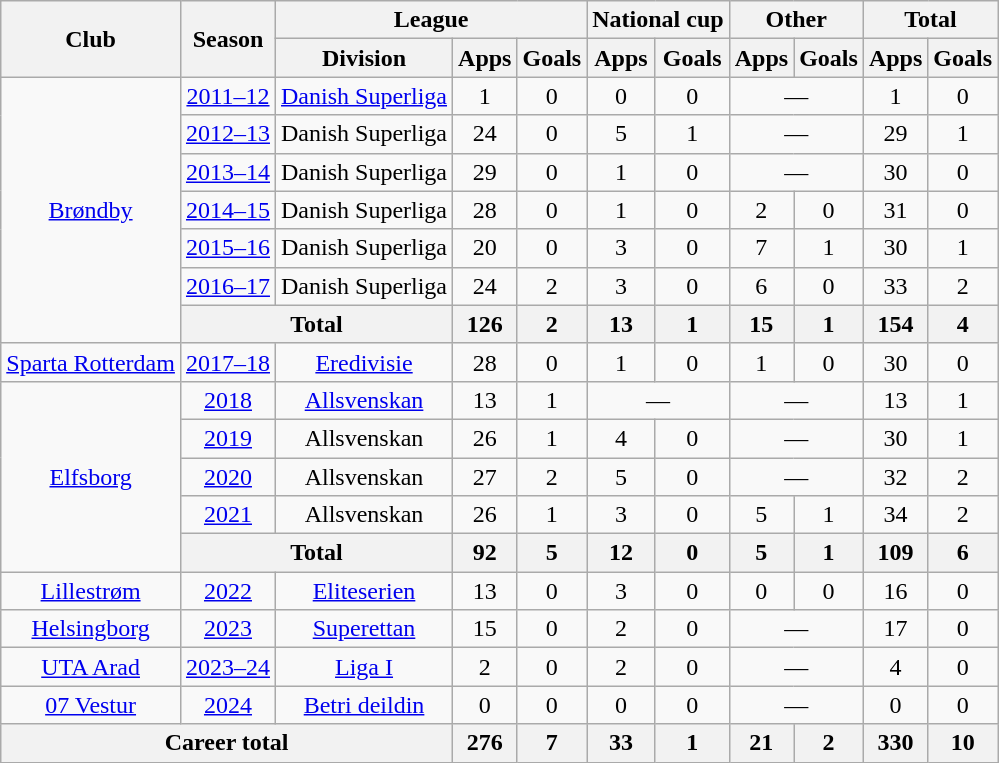<table class="wikitable" style="text-align:center">
<tr>
<th rowspan="2">Club</th>
<th rowspan="2">Season</th>
<th colspan="3">League</th>
<th colspan="2">National cup</th>
<th colspan="2">Other</th>
<th colspan="2">Total</th>
</tr>
<tr>
<th>Division</th>
<th>Apps</th>
<th>Goals</th>
<th>Apps</th>
<th>Goals</th>
<th>Apps</th>
<th>Goals</th>
<th>Apps</th>
<th>Goals</th>
</tr>
<tr>
<td rowspan="7"><a href='#'>Brøndby</a></td>
<td><a href='#'>2011–12</a></td>
<td><a href='#'>Danish Superliga</a></td>
<td>1</td>
<td>0</td>
<td>0</td>
<td>0</td>
<td colspan="2">—</td>
<td>1</td>
<td>0</td>
</tr>
<tr>
<td><a href='#'>2012–13</a></td>
<td>Danish Superliga</td>
<td>24</td>
<td>0</td>
<td>5</td>
<td>1</td>
<td colspan="2">—</td>
<td>29</td>
<td>1</td>
</tr>
<tr>
<td><a href='#'>2013–14</a></td>
<td>Danish Superliga</td>
<td>29</td>
<td>0</td>
<td>1</td>
<td>0</td>
<td colspan="2">—</td>
<td>30</td>
<td>0</td>
</tr>
<tr>
<td><a href='#'>2014–15</a></td>
<td>Danish Superliga</td>
<td>28</td>
<td>0</td>
<td>1</td>
<td>0</td>
<td>2</td>
<td>0</td>
<td>31</td>
<td>0</td>
</tr>
<tr>
<td><a href='#'>2015–16</a></td>
<td>Danish Superliga</td>
<td>20</td>
<td>0</td>
<td>3</td>
<td>0</td>
<td>7</td>
<td>1</td>
<td>30</td>
<td>1</td>
</tr>
<tr>
<td><a href='#'>2016–17</a></td>
<td>Danish Superliga</td>
<td>24</td>
<td>2</td>
<td>3</td>
<td>0</td>
<td>6</td>
<td>0</td>
<td>33</td>
<td>2</td>
</tr>
<tr>
<th colspan="2">Total</th>
<th>126</th>
<th>2</th>
<th>13</th>
<th>1</th>
<th>15</th>
<th>1</th>
<th>154</th>
<th>4</th>
</tr>
<tr>
<td><a href='#'>Sparta Rotterdam</a></td>
<td><a href='#'>2017–18</a></td>
<td><a href='#'>Eredivisie</a></td>
<td>28</td>
<td>0</td>
<td>1</td>
<td>0</td>
<td>1</td>
<td>0</td>
<td>30</td>
<td>0</td>
</tr>
<tr>
<td rowspan="5"><a href='#'>Elfsborg</a></td>
<td><a href='#'>2018</a></td>
<td><a href='#'>Allsvenskan</a></td>
<td>13</td>
<td>1</td>
<td colspan="2">—</td>
<td colspan="2">—</td>
<td>13</td>
<td>1</td>
</tr>
<tr>
<td><a href='#'>2019</a></td>
<td>Allsvenskan</td>
<td>26</td>
<td>1</td>
<td>4</td>
<td>0</td>
<td colspan="2">—</td>
<td>30</td>
<td>1</td>
</tr>
<tr>
<td><a href='#'>2020</a></td>
<td>Allsvenskan</td>
<td>27</td>
<td>2</td>
<td>5</td>
<td>0</td>
<td colspan="2">—</td>
<td>32</td>
<td>2</td>
</tr>
<tr>
<td><a href='#'>2021</a></td>
<td>Allsvenskan</td>
<td>26</td>
<td>1</td>
<td>3</td>
<td>0</td>
<td>5</td>
<td>1</td>
<td>34</td>
<td>2</td>
</tr>
<tr>
<th colspan="2">Total</th>
<th>92</th>
<th>5</th>
<th>12</th>
<th>0</th>
<th>5</th>
<th>1</th>
<th>109</th>
<th>6</th>
</tr>
<tr>
<td><a href='#'>Lillestrøm</a></td>
<td><a href='#'>2022</a></td>
<td><a href='#'>Eliteserien</a></td>
<td>13</td>
<td>0</td>
<td>3</td>
<td>0</td>
<td>0</td>
<td>0</td>
<td>16</td>
<td>0</td>
</tr>
<tr>
<td><a href='#'>Helsingborg</a></td>
<td><a href='#'>2023</a></td>
<td><a href='#'>Superettan</a></td>
<td>15</td>
<td>0</td>
<td>2</td>
<td>0</td>
<td colspan="2">—</td>
<td>17</td>
<td>0</td>
</tr>
<tr>
<td><a href='#'>UTA Arad</a></td>
<td><a href='#'>2023–24</a></td>
<td><a href='#'>Liga I</a></td>
<td>2</td>
<td>0</td>
<td>2</td>
<td>0</td>
<td colspan="2">—</td>
<td>4</td>
<td>0</td>
</tr>
<tr>
<td><a href='#'>07 Vestur</a></td>
<td><a href='#'>2024</a></td>
<td><a href='#'>Betri deildin</a></td>
<td>0</td>
<td>0</td>
<td>0</td>
<td>0</td>
<td colspan="2">—</td>
<td>0</td>
<td>0</td>
</tr>
<tr>
<th colspan="3">Career total</th>
<th>276</th>
<th>7</th>
<th>33</th>
<th>1</th>
<th>21</th>
<th>2</th>
<th>330</th>
<th>10</th>
</tr>
</table>
